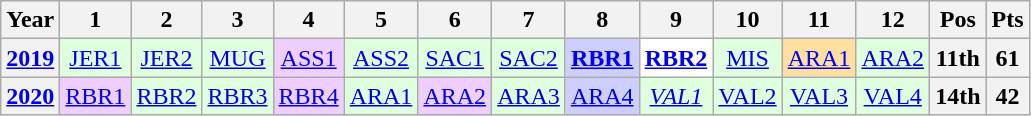<table class="wikitable" style="text-align:center;">
<tr>
<th>Year</th>
<th>1</th>
<th>2</th>
<th>3</th>
<th>4</th>
<th>5</th>
<th>6</th>
<th>7</th>
<th>8</th>
<th>9</th>
<th>10</th>
<th>11</th>
<th>12</th>
<th>Pos</th>
<th>Pts</th>
</tr>
<tr>
<th><a href='#'>2019</a></th>
<td style="background:#DFFFDF;"><a href='#'>JER1</a><br></td>
<td style="background:#DFFFDF;"><a href='#'>JER2</a><br></td>
<td style="background:#DFFFDF;"><a href='#'>MUG</a><br></td>
<td style="background:#EFCFFF;"><a href='#'>ASS1</a><br></td>
<td style="background:#DFFFDF;"><a href='#'>ASS2</a><br></td>
<td style="background:#DFFFDF;"><a href='#'>SAC1</a><br></td>
<td style="background:#DFFFDF;"><a href='#'>SAC2</a><br></td>
<td style="background:#CFCFFF;"><strong><a href='#'>RBR1</a></strong><br></td>
<td style="background:#FFFFFF;"><strong><a href='#'>RBR2</a></strong><br></td>
<td style="background:#DFFFDF;"><a href='#'>MIS</a><br></td>
<td style="background:#FFDF9F;"><a href='#'>ARA1</a><br></td>
<td style="background:#DFFFDF;"><a href='#'>ARA2</a><br></td>
<th>11th</th>
<th>61</th>
</tr>
<tr>
<th><a href='#'>2020</a></th>
<td style="background:#efcfff;"><a href='#'>RBR1</a><br></td>
<td style="background:#dfffdf;"><a href='#'>RBR2</a><br></td>
<td style="background:#dfffdf;"><a href='#'>RBR3</a><br></td>
<td style="background:#efcfff;"><a href='#'>RBR4</a><br></td>
<td style="background:#dfffdf;"><a href='#'>ARA1</a><br></td>
<td style="background:#efcfff;"><a href='#'>ARA2</a><br></td>
<td style="background:#dfffdf;"><a href='#'>ARA3</a><br></td>
<td style="background:#cfcfff;"><a href='#'>ARA4</a><br></td>
<td style="background:#dfffdf;"><em><a href='#'>VAL1</a></em><br></td>
<td style="background:#dfffdf;"><a href='#'>VAL2</a><br></td>
<td style="background:#dfffdf;"><a href='#'>VAL3</a><br></td>
<td style="background:#dfffdf;"><a href='#'>VAL4</a><br></td>
<th>14th</th>
<th>42</th>
</tr>
</table>
